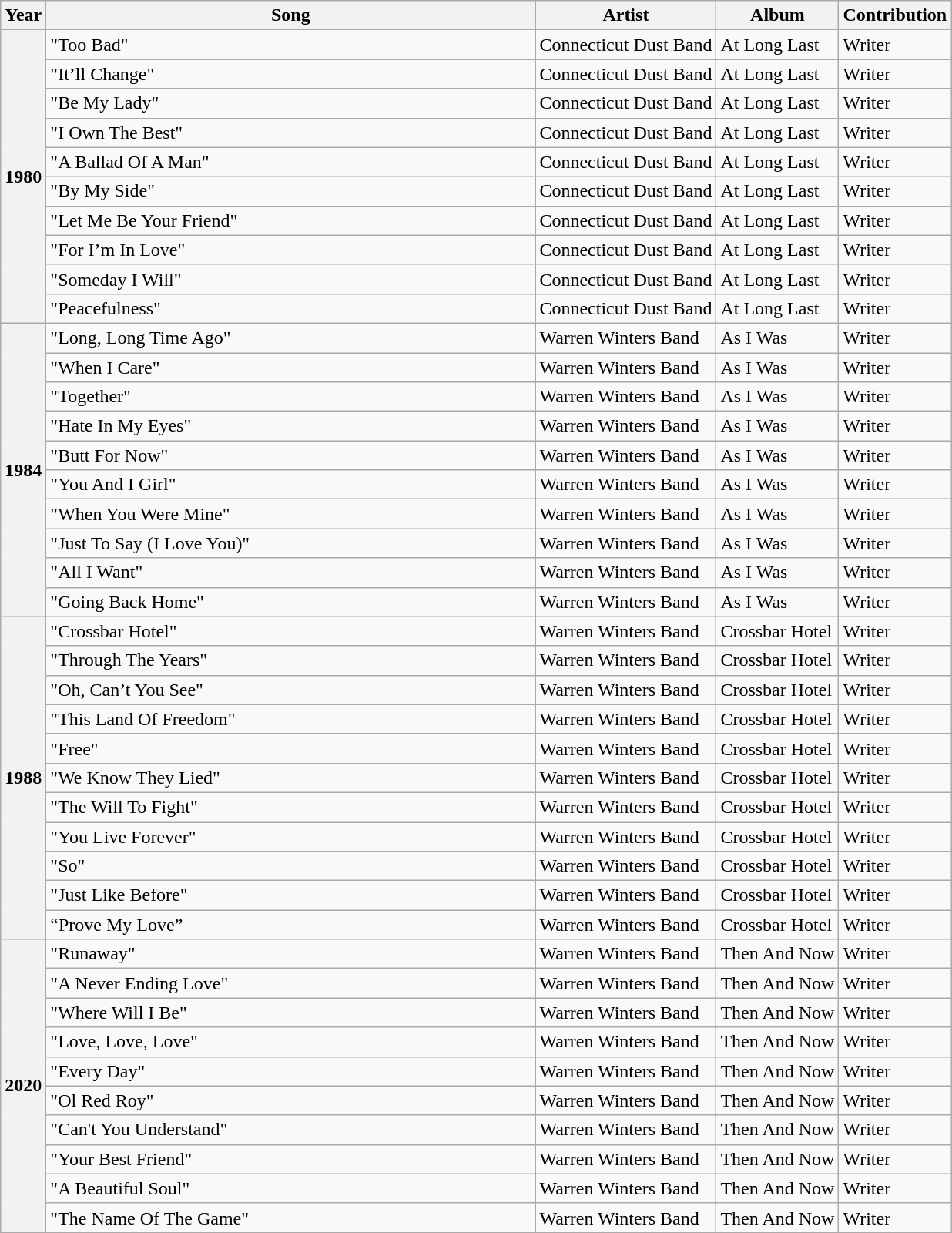<table class="wikitable plainrowheaders" border="1">
<tr>
<th scope="col">Year</th>
<th scope="col" style="width:26em;">Song</th>
<th scope="col">Artist</th>
<th scope="col">Album</th>
<th scope="col">Contribution</th>
</tr>
<tr>
<th scope="row" rowspan="10">1980</th>
<td>"Too Bad"</td>
<td>Connecticut Dust Band</td>
<td>At Long Last</td>
<td>Writer </td>
</tr>
<tr>
<td>"It’ll Change"</td>
<td>Connecticut Dust Band</td>
<td>At Long Last</td>
<td>Writer </td>
</tr>
<tr>
<td>"Be My Lady"</td>
<td>Connecticut Dust Band</td>
<td>At Long Last</td>
<td>Writer </td>
</tr>
<tr>
<td>"I Own The Best"</td>
<td>Connecticut Dust Band</td>
<td>At Long Last</td>
<td>Writer </td>
</tr>
<tr>
<td>"A Ballad Of A Man"</td>
<td>Connecticut Dust Band</td>
<td>At Long Last</td>
<td>Writer </td>
</tr>
<tr>
<td>"By My Side"</td>
<td>Connecticut Dust Band</td>
<td>At Long Last</td>
<td>Writer </td>
</tr>
<tr>
<td>"Let Me Be Your Friend"</td>
<td>Connecticut Dust Band</td>
<td>At Long Last</td>
<td>Writer </td>
</tr>
<tr>
<td>"For I’m In Love"</td>
<td>Connecticut Dust Band</td>
<td>At Long Last</td>
<td>Writer </td>
</tr>
<tr>
<td>"Someday I Will"</td>
<td>Connecticut Dust Band</td>
<td>At Long Last</td>
<td>Writer </td>
</tr>
<tr>
<td>"Peacefulness"</td>
<td>Connecticut Dust Band</td>
<td>At Long Last</td>
<td>Writer </td>
</tr>
<tr>
<th scope="row" rowspan="10">1984</th>
<td>"Long, Long Time Ago"</td>
<td>Warren Winters Band</td>
<td>As I Was</td>
<td>Writer </td>
</tr>
<tr>
<td>"When I Care"</td>
<td>Warren Winters Band</td>
<td>As I Was</td>
<td>Writer </td>
</tr>
<tr>
<td>"Together"</td>
<td>Warren Winters Band</td>
<td>As I Was</td>
<td>Writer </td>
</tr>
<tr>
<td>"Hate In My Eyes"</td>
<td>Warren Winters Band</td>
<td>As I Was</td>
<td>Writer </td>
</tr>
<tr>
<td>"Butt For Now"</td>
<td>Warren Winters Band</td>
<td>As I Was</td>
<td>Writer </td>
</tr>
<tr>
<td>"You And I Girl"</td>
<td>Warren Winters Band</td>
<td>As I Was</td>
<td>Writer </td>
</tr>
<tr>
<td>"When You Were Mine"</td>
<td>Warren Winters Band</td>
<td>As I Was</td>
<td>Writer </td>
</tr>
<tr>
<td>"Just To Say (I Love You)"</td>
<td>Warren Winters Band</td>
<td>As I Was</td>
<td>Writer </td>
</tr>
<tr>
<td>"All I Want"</td>
<td>Warren Winters Band</td>
<td>As I Was</td>
<td>Writer </td>
</tr>
<tr>
<td>"Going Back Home"</td>
<td>Warren Winters Band</td>
<td>As I Was</td>
<td>Writer </td>
</tr>
<tr>
<th scope="row" rowspan="11">1988</th>
<td>"Crossbar Hotel"</td>
<td>Warren Winters Band</td>
<td>Crossbar Hotel</td>
<td>Writer </td>
</tr>
<tr>
<td>"Through The Years"</td>
<td>Warren Winters Band</td>
<td>Crossbar Hotel</td>
<td>Writer </td>
</tr>
<tr>
<td>"Oh, Can’t You See"</td>
<td>Warren Winters Band</td>
<td>Crossbar Hotel</td>
<td>Writer </td>
</tr>
<tr>
<td>"This Land Of Freedom"</td>
<td>Warren Winters Band</td>
<td>Crossbar Hotel</td>
<td>Writer </td>
</tr>
<tr>
<td>"Free"</td>
<td>Warren Winters Band</td>
<td>Crossbar Hotel</td>
<td>Writer </td>
</tr>
<tr>
<td>"We Know They Lied"</td>
<td>Warren Winters Band</td>
<td>Crossbar Hotel</td>
<td>Writer </td>
</tr>
<tr>
<td>"The Will To Fight"</td>
<td>Warren Winters Band</td>
<td>Crossbar Hotel</td>
<td>Writer </td>
</tr>
<tr>
<td>"You Live Forever"</td>
<td>Warren Winters Band</td>
<td>Crossbar Hotel</td>
<td>Writer </td>
</tr>
<tr>
<td>"So"</td>
<td>Warren Winters Band</td>
<td>Crossbar Hotel</td>
<td>Writer </td>
</tr>
<tr>
<td>"Just Like Before"</td>
<td>Warren Winters Band</td>
<td>Crossbar Hotel</td>
<td>Writer </td>
</tr>
<tr>
<td>“Prove My Love”</td>
<td>Warren Winters Band</td>
<td>Crossbar Hotel</td>
<td>Writer </td>
</tr>
<tr>
<th scope="row" rowspan="10">2020</th>
<td>"Runaway"</td>
<td>Warren Winters Band</td>
<td>Then And Now</td>
<td>Writer </td>
</tr>
<tr>
<td>"A Never Ending Love"</td>
<td>Warren Winters Band</td>
<td>Then And Now</td>
<td>Writer </td>
</tr>
<tr>
<td>"Where Will I Be"</td>
<td>Warren Winters Band</td>
<td>Then And Now</td>
<td>Writer </td>
</tr>
<tr>
<td>"Love, Love, Love"</td>
<td>Warren Winters Band</td>
<td>Then And Now</td>
<td>Writer </td>
</tr>
<tr>
<td>"Every Day"</td>
<td>Warren Winters Band</td>
<td>Then And Now</td>
<td>Writer </td>
</tr>
<tr>
<td>"Ol Red Roy"</td>
<td>Warren Winters Band</td>
<td>Then And Now</td>
<td>Writer </td>
</tr>
<tr>
<td>"Can't You Understand"</td>
<td>Warren Winters Band</td>
<td>Then And Now</td>
<td>Writer </td>
</tr>
<tr>
<td>"Your Best Friend"</td>
<td>Warren Winters Band</td>
<td>Then And Now</td>
<td>Writer </td>
</tr>
<tr>
<td>"A Beautiful Soul"</td>
<td>Warren Winters Band</td>
<td>Then And Now</td>
<td>Writer </td>
</tr>
<tr>
<td>"The Name Of The Game"</td>
<td>Warren Winters Band</td>
<td>Then And Now</td>
<td>Writer </td>
</tr>
<tr>
</tr>
</table>
